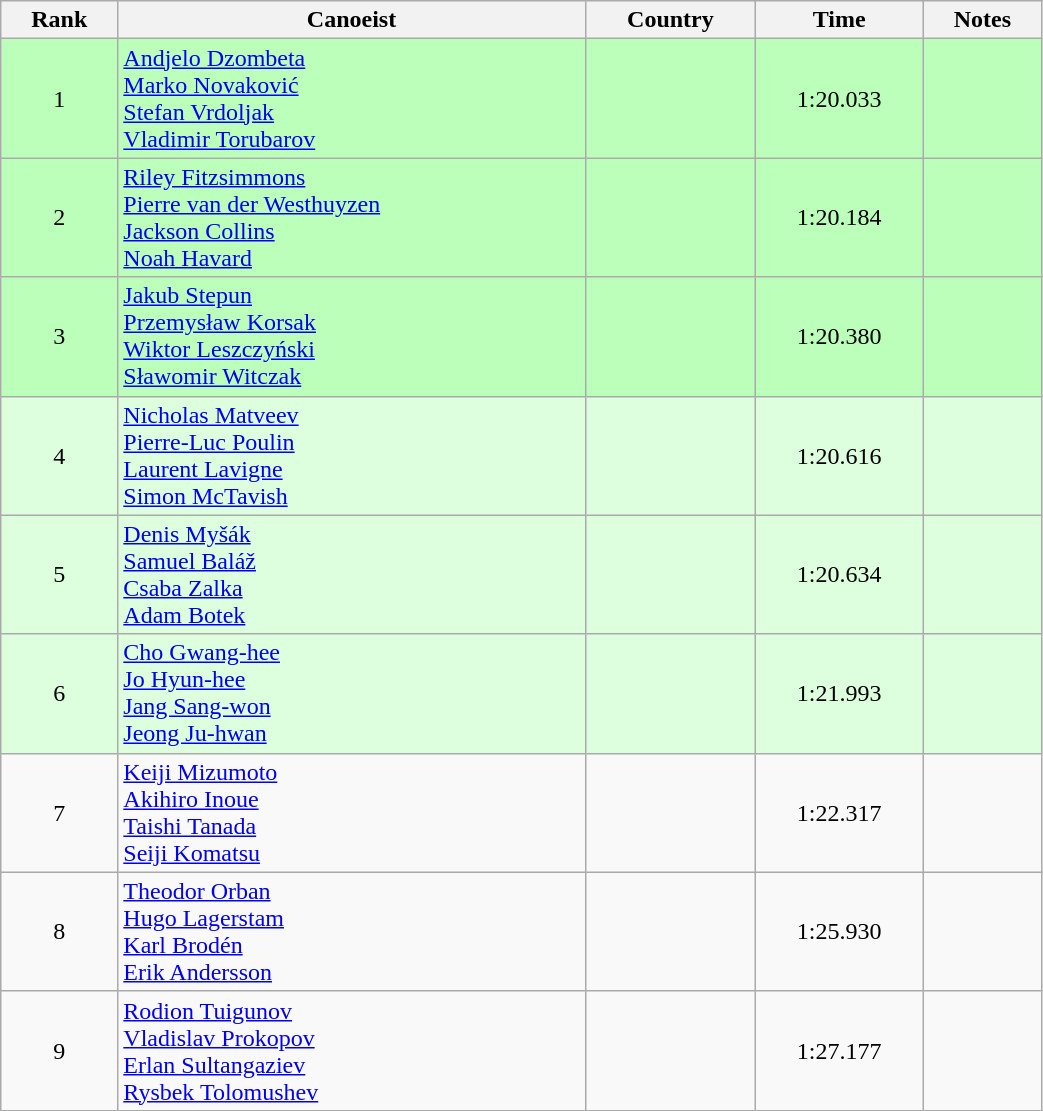<table class="wikitable" style="text-align:center;width: 55%">
<tr>
<th>Rank</th>
<th>Canoeist</th>
<th>Country</th>
<th>Time</th>
<th>Notes</th>
</tr>
<tr bgcolor=bbffbb>
<td>1</td>
<td align="left"><a href='#'>Andjelo Dzombeta</a><br><a href='#'>Marko Novaković</a><br><a href='#'>Stefan Vrdoljak</a><br><a href='#'>Vladimir Torubarov</a></td>
<td align="left"></td>
<td>1:20.033</td>
<td></td>
</tr>
<tr bgcolor=bbffbb>
<td>2</td>
<td align="left"><a href='#'>Riley Fitzsimmons</a><br><a href='#'>Pierre van der Westhuyzen</a><br><a href='#'>Jackson Collins</a><br><a href='#'>Noah Havard</a></td>
<td align="left"></td>
<td>1:20.184</td>
<td></td>
</tr>
<tr bgcolor=bbffbb>
<td>3</td>
<td align="left"><a href='#'>Jakub Stepun</a><br><a href='#'>Przemysław Korsak</a><br><a href='#'>Wiktor Leszczyński</a><br><a href='#'>Sławomir Witczak</a></td>
<td align="left"></td>
<td>1:20.380</td>
<td></td>
</tr>
<tr bgcolor=ddffdd>
<td>4</td>
<td align="left"><a href='#'>Nicholas Matveev</a><br><a href='#'>Pierre-Luc Poulin</a><br><a href='#'>Laurent Lavigne</a><br><a href='#'>Simon McTavish</a></td>
<td align="left"></td>
<td>1:20.616</td>
<td></td>
</tr>
<tr bgcolor=ddffdd>
<td>5</td>
<td align="left"><a href='#'>Denis Myšák</a><br><a href='#'>Samuel Baláž</a><br><a href='#'>Csaba Zalka</a><br><a href='#'>Adam Botek</a></td>
<td align="left"></td>
<td>1:20.634</td>
<td></td>
</tr>
<tr bgcolor=ddffdd>
<td>6</td>
<td align="left"><a href='#'>Cho Gwang-hee</a><br><a href='#'>Jo Hyun-hee</a><br><a href='#'>Jang Sang-won</a><br><a href='#'>Jeong Ju-hwan</a></td>
<td align="left"></td>
<td>1:21.993</td>
<td></td>
</tr>
<tr>
<td>7</td>
<td align="left"><a href='#'>Keiji Mizumoto</a><br><a href='#'>Akihiro Inoue</a><br><a href='#'>Taishi Tanada</a><br><a href='#'>Seiji Komatsu</a></td>
<td align="left"></td>
<td>1:22.317</td>
<td></td>
</tr>
<tr>
<td>8</td>
<td align="left"><a href='#'>Theodor Orban</a><br><a href='#'>Hugo Lagerstam</a><br><a href='#'>Karl Brodén</a><br><a href='#'>Erik Andersson</a></td>
<td align="left"></td>
<td>1:25.930</td>
<td></td>
</tr>
<tr>
<td>9</td>
<td align="left"><a href='#'>Rodion Tuigunov</a><br><a href='#'>Vladislav Prokopov</a><br><a href='#'>Erlan Sultangaziev</a><br><a href='#'>Rysbek Tolomushev</a></td>
<td align="left"></td>
<td>1:27.177</td>
<td></td>
</tr>
</table>
